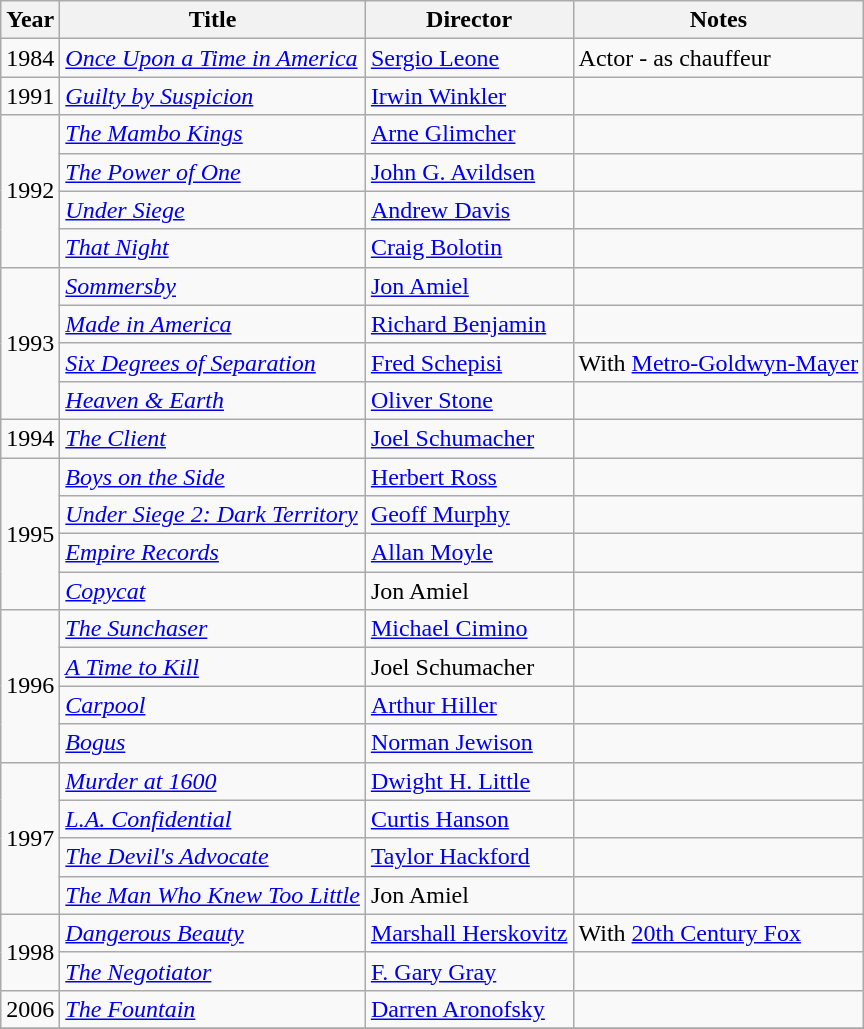<table class="wikitable">
<tr>
<th>Year</th>
<th>Title</th>
<th>Director</th>
<th>Notes</th>
</tr>
<tr>
<td>1984</td>
<td><em><a href='#'>Once Upon a Time in America</a></em></td>
<td><a href='#'>Sergio Leone</a></td>
<td>Actor - as chauffeur</td>
</tr>
<tr>
<td>1991</td>
<td><em><a href='#'>Guilty by Suspicion</a></em></td>
<td><a href='#'>Irwin Winkler</a></td>
<td></td>
</tr>
<tr>
<td rowspan=4>1992</td>
<td><em><a href='#'>The Mambo Kings</a></em></td>
<td><a href='#'>Arne Glimcher</a></td>
<td></td>
</tr>
<tr>
<td><em><a href='#'>The Power of One</a></em></td>
<td><a href='#'>John G. Avildsen</a></td>
<td></td>
</tr>
<tr>
<td><em><a href='#'>Under Siege</a></em></td>
<td><a href='#'>Andrew Davis</a></td>
<td></td>
</tr>
<tr>
<td><em><a href='#'>That Night</a></em></td>
<td><a href='#'>Craig Bolotin</a></td>
<td></td>
</tr>
<tr>
<td rowspan=4>1993</td>
<td><em><a href='#'>Sommersby</a></em></td>
<td><a href='#'>Jon Amiel</a></td>
<td></td>
</tr>
<tr>
<td><em><a href='#'>Made in America</a></em></td>
<td><a href='#'>Richard Benjamin</a></td>
<td></td>
</tr>
<tr>
<td><em><a href='#'>Six Degrees of Separation</a></em></td>
<td><a href='#'>Fred Schepisi</a></td>
<td>With <a href='#'>Metro-Goldwyn-Mayer</a></td>
</tr>
<tr>
<td><em><a href='#'>Heaven & Earth</a></em></td>
<td><a href='#'>Oliver Stone</a></td>
<td></td>
</tr>
<tr>
<td>1994</td>
<td><em><a href='#'>The Client</a></em></td>
<td><a href='#'>Joel Schumacher</a></td>
<td></td>
</tr>
<tr>
<td rowspan=4>1995</td>
<td><em><a href='#'>Boys on the Side</a></em></td>
<td><a href='#'>Herbert Ross</a></td>
<td></td>
</tr>
<tr>
<td><em><a href='#'>Under Siege 2: Dark Territory</a></em></td>
<td><a href='#'>Geoff Murphy</a></td>
<td></td>
</tr>
<tr>
<td><em><a href='#'>Empire Records</a></em></td>
<td><a href='#'>Allan Moyle</a></td>
<td></td>
</tr>
<tr>
<td><em><a href='#'>Copycat</a></em></td>
<td>Jon Amiel</td>
<td></td>
</tr>
<tr>
<td rowspan=4>1996</td>
<td><em><a href='#'>The Sunchaser</a></em></td>
<td><a href='#'>Michael Cimino</a></td>
<td></td>
</tr>
<tr>
<td><em><a href='#'>A Time to Kill</a></em></td>
<td>Joel Schumacher</td>
<td></td>
</tr>
<tr>
<td><em><a href='#'>Carpool</a></em></td>
<td><a href='#'>Arthur Hiller</a></td>
<td></td>
</tr>
<tr>
<td><em><a href='#'>Bogus</a></em></td>
<td><a href='#'>Norman Jewison</a></td>
<td></td>
</tr>
<tr>
<td rowspan=4>1997</td>
<td><em><a href='#'>Murder at 1600</a></em></td>
<td><a href='#'>Dwight H. Little</a></td>
<td></td>
</tr>
<tr>
<td><em><a href='#'>L.A. Confidential</a></em></td>
<td><a href='#'>Curtis Hanson</a></td>
<td></td>
</tr>
<tr>
<td><em><a href='#'>The Devil's Advocate</a></em></td>
<td><a href='#'>Taylor Hackford</a></td>
<td></td>
</tr>
<tr>
<td><em><a href='#'>The Man Who Knew Too Little</a></em></td>
<td>Jon Amiel</td>
<td></td>
</tr>
<tr>
<td rowspan=2>1998</td>
<td><em><a href='#'>Dangerous Beauty</a></em></td>
<td><a href='#'>Marshall Herskovitz</a></td>
<td>With <a href='#'>20th Century Fox</a></td>
</tr>
<tr>
<td><em><a href='#'>The Negotiator</a></em></td>
<td><a href='#'>F. Gary Gray</a></td>
<td></td>
</tr>
<tr>
<td>2006</td>
<td><em><a href='#'>The Fountain</a></em></td>
<td><a href='#'>Darren Aronofsky</a></td>
<td></td>
</tr>
<tr>
</tr>
</table>
